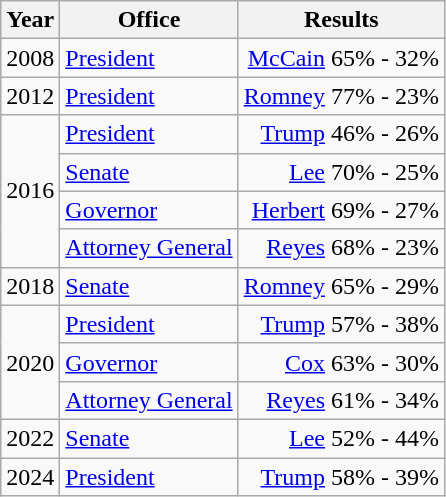<table class=wikitable>
<tr>
<th>Year</th>
<th>Office</th>
<th>Results</th>
</tr>
<tr>
<td>2008</td>
<td><a href='#'>President</a></td>
<td align="right" ><a href='#'>McCain</a> 65% - 32%</td>
</tr>
<tr>
<td>2012</td>
<td><a href='#'>President</a></td>
<td align="right" ><a href='#'>Romney</a> 77% - 23%</td>
</tr>
<tr>
<td rowspan=4>2016</td>
<td><a href='#'>President</a></td>
<td align="right" ><a href='#'>Trump</a> 46% - 26%</td>
</tr>
<tr>
<td><a href='#'>Senate</a></td>
<td align="right" ><a href='#'>Lee</a> 70% - 25%</td>
</tr>
<tr>
<td><a href='#'>Governor</a></td>
<td align="right" ><a href='#'>Herbert</a> 69% - 27%</td>
</tr>
<tr>
<td><a href='#'>Attorney General</a></td>
<td align="right" ><a href='#'>Reyes</a> 68% - 23%</td>
</tr>
<tr>
<td>2018</td>
<td><a href='#'>Senate</a></td>
<td align="right" ><a href='#'>Romney</a> 65% - 29%</td>
</tr>
<tr>
<td rowspan=3>2020</td>
<td><a href='#'>President</a></td>
<td align="right" ><a href='#'>Trump</a> 57% - 38%</td>
</tr>
<tr>
<td><a href='#'>Governor</a></td>
<td align="right" ><a href='#'>Cox</a> 63% - 30%</td>
</tr>
<tr>
<td><a href='#'>Attorney General</a></td>
<td align="right" ><a href='#'>Reyes</a> 61% - 34%</td>
</tr>
<tr>
<td>2022</td>
<td><a href='#'>Senate</a></td>
<td align="right" ><a href='#'>Lee</a> 52% - 44%</td>
</tr>
<tr>
<td>2024</td>
<td><a href='#'>President</a></td>
<td align="right" ><a href='#'>Trump</a> 58% - 39%</td>
</tr>
</table>
